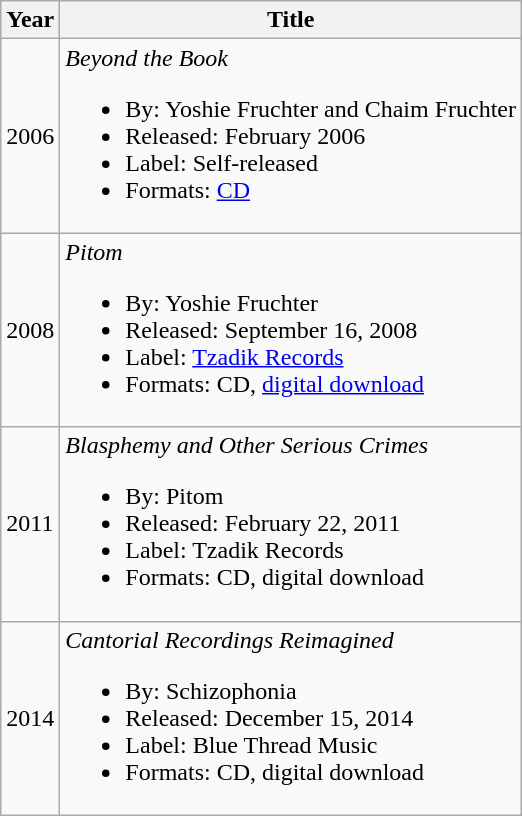<table class="wikitable">
<tr>
<th rowspan="1">Year</th>
<th rowspan="1">Title</th>
</tr>
<tr>
<td>2006</td>
<td><em>Beyond the Book</em><br><ul><li>By: Yoshie Fruchter and Chaim Fruchter</li><li>Released: February 2006</li><li>Label: Self-released</li><li>Formats: <a href='#'>CD</a></li></ul></td>
</tr>
<tr>
<td>2008</td>
<td><em>Pitom</em><br><ul><li>By: Yoshie Fruchter</li><li>Released: September 16, 2008</li><li>Label: <a href='#'>Tzadik Records</a></li><li>Formats: CD, <a href='#'>digital download</a></li></ul></td>
</tr>
<tr>
<td>2011</td>
<td><em>Blasphemy and Other Serious Crimes</em><br><ul><li>By: Pitom</li><li>Released: February 22, 2011</li><li>Label: Tzadik Records</li><li>Formats: CD, digital download</li></ul></td>
</tr>
<tr>
<td>2014</td>
<td><em>Cantorial Recordings Reimagined</em><br><ul><li>By: Schizophonia</li><li>Released: December 15, 2014</li><li>Label: Blue Thread Music</li><li>Formats: CD, digital download</li></ul></td>
</tr>
</table>
